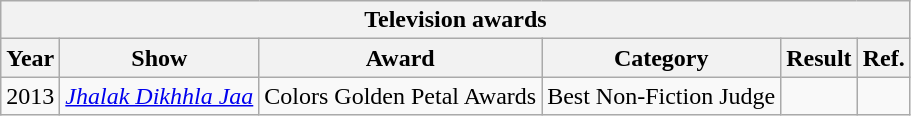<table class="wikitable">
<tr>
<th colspan="6">Television awards</th>
</tr>
<tr>
<th>Year</th>
<th>Show</th>
<th>Award</th>
<th>Category</th>
<th>Result</th>
<th>Ref.</th>
</tr>
<tr>
<td>2013</td>
<td><em><a href='#'>Jhalak Dikhhla Jaa</a></em></td>
<td>Colors Golden Petal Awards</td>
<td>Best Non-Fiction Judge</td>
<td></td>
<td></td>
</tr>
</table>
